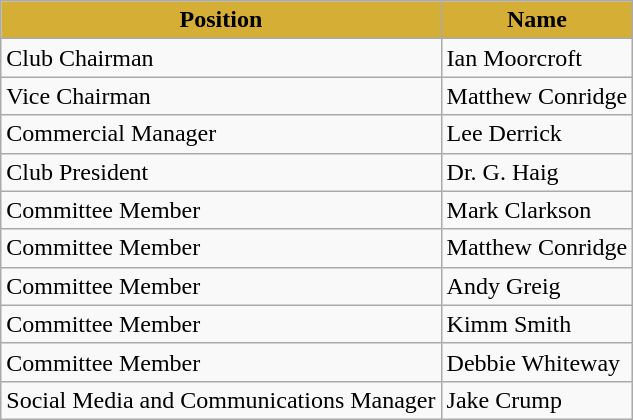<table class="wikitable">
<tr>
<th style="background-color:#d5af35; color:black;;" scope="col">Position</th>
<th style="background-color:#d5af35; color:black;;" scope="col">Name</th>
</tr>
<tr>
<td>Club Chairman</td>
<td>Ian Moorcroft</td>
</tr>
<tr>
<td>Vice Chairman</td>
<td>Matthew Conridge</td>
</tr>
<tr>
<td>Commercial Manager</td>
<td>Lee Derrick</td>
</tr>
<tr>
<td>Club President</td>
<td>Dr. G. Haig</td>
</tr>
<tr>
<td>Committee Member</td>
<td>Mark Clarkson</td>
</tr>
<tr>
<td>Committee Member</td>
<td>Matthew Conridge</td>
</tr>
<tr>
<td>Committee Member</td>
<td>Andy Greig</td>
</tr>
<tr>
<td>Committee Member</td>
<td>Kimm Smith</td>
</tr>
<tr>
<td>Committee Member</td>
<td>Debbie Whiteway</td>
</tr>
<tr>
<td>Social Media and Communications Manager</td>
<td>Jake Crump</td>
</tr>
</table>
